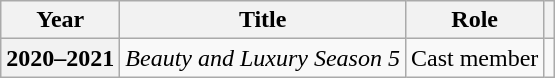<table class="wikitable plainrowheaders">
<tr>
<th scope="col">Year</th>
<th scope="col">Title</th>
<th scope="col">Role</th>
<th scope="col" class="unsortable"></th>
</tr>
<tr>
<th scope="row">2020–2021</th>
<td><em>Beauty and Luxury Season 5</em></td>
<td>Cast member</td>
<td style="text-align:center"></td>
</tr>
</table>
